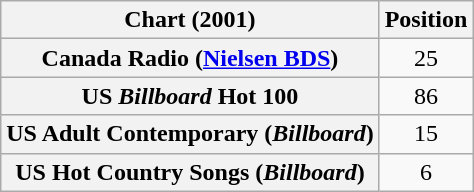<table class="wikitable plainrowheaders sortable">
<tr>
<th scope="col">Chart (2001)</th>
<th scope="col">Position</th>
</tr>
<tr>
<th scope="row">Canada Radio (<a href='#'>Nielsen BDS</a>)</th>
<td align="center">25</td>
</tr>
<tr>
<th scope="row">US <em>Billboard</em> Hot 100</th>
<td align="center">86</td>
</tr>
<tr>
<th scope="row">US Adult Contemporary (<em>Billboard</em>)</th>
<td align="center">15</td>
</tr>
<tr>
<th scope="row">US Hot Country Songs (<em>Billboard</em>)</th>
<td align="center">6</td>
</tr>
</table>
